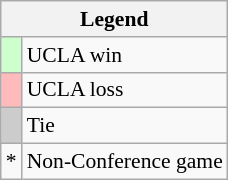<table class="wikitable" style="font-size:90%">
<tr>
<th colspan=2>Legend</th>
</tr>
<tr>
<td style="background:#ccffcc;"> </td>
<td>UCLA win</td>
</tr>
<tr>
<td style="background:#fbb;"> </td>
<td>UCLA loss</td>
</tr>
<tr>
<td style="background:#cccccc;"> </td>
<td>Tie</td>
</tr>
<tr>
<td>*</td>
<td>Non-Conference game</td>
</tr>
</table>
